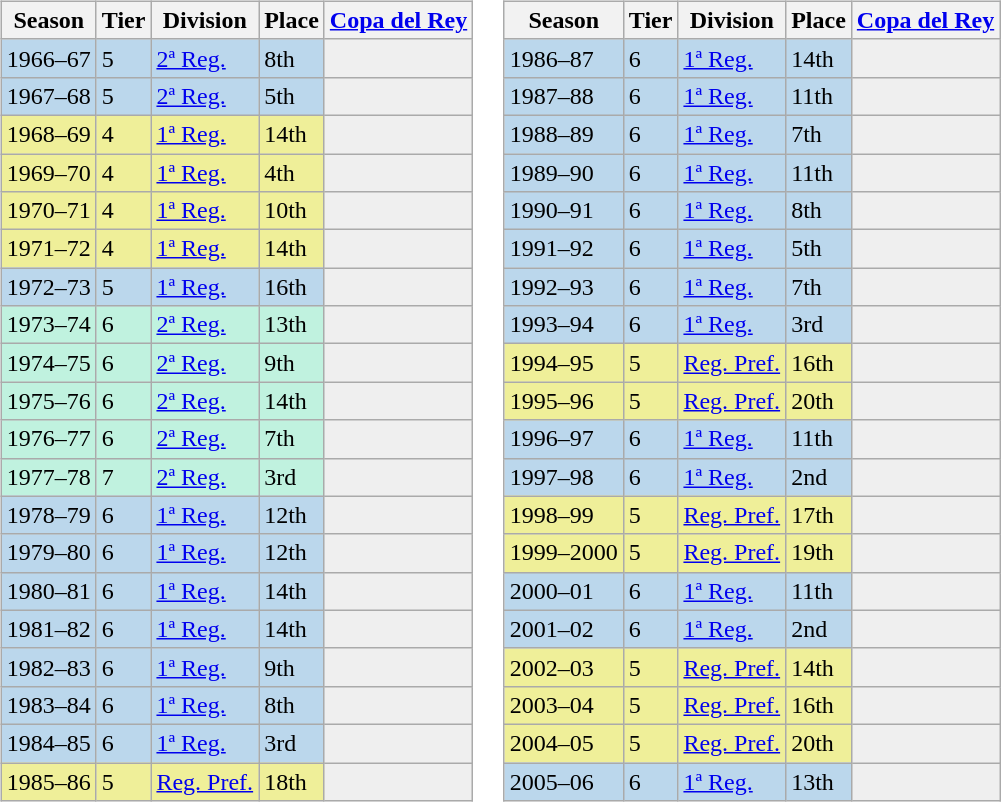<table>
<tr>
<td valign="top" width=0%><br><table class="wikitable">
<tr style="background:#f0f6fa;">
<th>Season</th>
<th>Tier</th>
<th>Division</th>
<th>Place</th>
<th><a href='#'>Copa del Rey</a></th>
</tr>
<tr>
<td style="background:#BBD7EC;">1966–67</td>
<td style="background:#BBD7EC;">5</td>
<td style="background:#BBD7EC;"><a href='#'>2ª Reg.</a></td>
<td style="background:#BBD7EC;">8th</td>
<th style="background:#efefef;"></th>
</tr>
<tr>
<td style="background:#BBD7EC;">1967–68</td>
<td style="background:#BBD7EC;">5</td>
<td style="background:#BBD7EC;"><a href='#'>2ª Reg.</a></td>
<td style="background:#BBD7EC;">5th</td>
<th style="background:#efefef;"></th>
</tr>
<tr>
<td style="background:#EFEF99;">1968–69</td>
<td style="background:#EFEF99;">4</td>
<td style="background:#EFEF99;"><a href='#'>1ª Reg.</a></td>
<td style="background:#EFEF99;">14th</td>
<th style="background:#efefef;"></th>
</tr>
<tr>
<td style="background:#EFEF99;">1969–70</td>
<td style="background:#EFEF99;">4</td>
<td style="background:#EFEF99;"><a href='#'>1ª Reg.</a></td>
<td style="background:#EFEF99;">4th</td>
<th style="background:#efefef;"></th>
</tr>
<tr>
<td style="background:#EFEF99;">1970–71</td>
<td style="background:#EFEF99;">4</td>
<td style="background:#EFEF99;"><a href='#'>1ª Reg.</a></td>
<td style="background:#EFEF99;">10th</td>
<th style="background:#efefef;"></th>
</tr>
<tr>
<td style="background:#EFEF99;">1971–72</td>
<td style="background:#EFEF99;">4</td>
<td style="background:#EFEF99;"><a href='#'>1ª Reg.</a></td>
<td style="background:#EFEF99;">14th</td>
<th style="background:#efefef;"></th>
</tr>
<tr>
<td style="background:#BBD7EC;">1972–73</td>
<td style="background:#BBD7EC;">5</td>
<td style="background:#BBD7EC;"><a href='#'>1ª Reg.</a></td>
<td style="background:#BBD7EC;">16th</td>
<th style="background:#efefef;"></th>
</tr>
<tr>
<td style="background:#C0F2DF;">1973–74</td>
<td style="background:#C0F2DF;">6</td>
<td style="background:#C0F2DF;"><a href='#'>2ª Reg.</a></td>
<td style="background:#C0F2DF;">13th</td>
<th style="background:#efefef;"></th>
</tr>
<tr>
<td style="background:#C0F2DF;">1974–75</td>
<td style="background:#C0F2DF;">6</td>
<td style="background:#C0F2DF;"><a href='#'>2ª Reg.</a></td>
<td style="background:#C0F2DF;">9th</td>
<th style="background:#efefef;"></th>
</tr>
<tr>
<td style="background:#C0F2DF;">1975–76</td>
<td style="background:#C0F2DF;">6</td>
<td style="background:#C0F2DF;"><a href='#'>2ª Reg.</a></td>
<td style="background:#C0F2DF;">14th</td>
<th style="background:#efefef;"></th>
</tr>
<tr>
<td style="background:#C0F2DF;">1976–77</td>
<td style="background:#C0F2DF;">6</td>
<td style="background:#C0F2DF;"><a href='#'>2ª Reg.</a></td>
<td style="background:#C0F2DF;">7th</td>
<th style="background:#efefef;"></th>
</tr>
<tr>
<td style="background:#C0F2DF;">1977–78</td>
<td style="background:#C0F2DF;">7</td>
<td style="background:#C0F2DF;"><a href='#'>2ª Reg.</a></td>
<td style="background:#C0F2DF;">3rd</td>
<th style="background:#efefef;"></th>
</tr>
<tr>
<td style="background:#BBD7EC;">1978–79</td>
<td style="background:#BBD7EC;">6</td>
<td style="background:#BBD7EC;"><a href='#'>1ª Reg.</a></td>
<td style="background:#BBD7EC;">12th</td>
<th style="background:#efefef;"></th>
</tr>
<tr>
<td style="background:#BBD7EC;">1979–80</td>
<td style="background:#BBD7EC;">6</td>
<td style="background:#BBD7EC;"><a href='#'>1ª Reg.</a></td>
<td style="background:#BBD7EC;">12th</td>
<th style="background:#efefef;"></th>
</tr>
<tr>
<td style="background:#BBD7EC;">1980–81</td>
<td style="background:#BBD7EC;">6</td>
<td style="background:#BBD7EC;"><a href='#'>1ª Reg.</a></td>
<td style="background:#BBD7EC;">14th</td>
<th style="background:#efefef;"></th>
</tr>
<tr>
<td style="background:#BBD7EC;">1981–82</td>
<td style="background:#BBD7EC;">6</td>
<td style="background:#BBD7EC;"><a href='#'>1ª Reg.</a></td>
<td style="background:#BBD7EC;">14th</td>
<th style="background:#efefef;"></th>
</tr>
<tr>
<td style="background:#BBD7EC;">1982–83</td>
<td style="background:#BBD7EC;">6</td>
<td style="background:#BBD7EC;"><a href='#'>1ª Reg.</a></td>
<td style="background:#BBD7EC;">9th</td>
<th style="background:#efefef;"></th>
</tr>
<tr>
<td style="background:#BBD7EC;">1983–84</td>
<td style="background:#BBD7EC;">6</td>
<td style="background:#BBD7EC;"><a href='#'>1ª Reg.</a></td>
<td style="background:#BBD7EC;">8th</td>
<th style="background:#efefef;"></th>
</tr>
<tr>
<td style="background:#BBD7EC;">1984–85</td>
<td style="background:#BBD7EC;">6</td>
<td style="background:#BBD7EC;"><a href='#'>1ª Reg.</a></td>
<td style="background:#BBD7EC;">3rd</td>
<th style="background:#efefef;"></th>
</tr>
<tr>
<td style="background:#EFEF99;">1985–86</td>
<td style="background:#EFEF99;">5</td>
<td style="background:#EFEF99;"><a href='#'>Reg. Pref.</a></td>
<td style="background:#EFEF99;">18th</td>
<th style="background:#efefef;"></th>
</tr>
</table>
</td>
<td valign="top" width=0%><br><table class="wikitable">
<tr style="background:#f0f6fa;">
<th>Season</th>
<th>Tier</th>
<th>Division</th>
<th>Place</th>
<th><a href='#'>Copa del Rey</a></th>
</tr>
<tr>
<td style="background:#BBD7EC;">1986–87</td>
<td style="background:#BBD7EC;">6</td>
<td style="background:#BBD7EC;"><a href='#'>1ª Reg.</a></td>
<td style="background:#BBD7EC;">14th</td>
<th style="background:#efefef;"></th>
</tr>
<tr>
<td style="background:#BBD7EC;">1987–88</td>
<td style="background:#BBD7EC;">6</td>
<td style="background:#BBD7EC;"><a href='#'>1ª Reg.</a></td>
<td style="background:#BBD7EC;">11th</td>
<th style="background:#efefef;"></th>
</tr>
<tr>
<td style="background:#BBD7EC;">1988–89</td>
<td style="background:#BBD7EC;">6</td>
<td style="background:#BBD7EC;"><a href='#'>1ª Reg.</a></td>
<td style="background:#BBD7EC;">7th</td>
<th style="background:#efefef;"></th>
</tr>
<tr>
<td style="background:#BBD7EC;">1989–90</td>
<td style="background:#BBD7EC;">6</td>
<td style="background:#BBD7EC;"><a href='#'>1ª Reg.</a></td>
<td style="background:#BBD7EC;">11th</td>
<th style="background:#efefef;"></th>
</tr>
<tr>
<td style="background:#BBD7EC;">1990–91</td>
<td style="background:#BBD7EC;">6</td>
<td style="background:#BBD7EC;"><a href='#'>1ª Reg.</a></td>
<td style="background:#BBD7EC;">8th</td>
<th style="background:#efefef;"></th>
</tr>
<tr>
<td style="background:#BBD7EC;">1991–92</td>
<td style="background:#BBD7EC;">6</td>
<td style="background:#BBD7EC;"><a href='#'>1ª Reg.</a></td>
<td style="background:#BBD7EC;">5th</td>
<th style="background:#efefef;"></th>
</tr>
<tr>
<td style="background:#BBD7EC;">1992–93</td>
<td style="background:#BBD7EC;">6</td>
<td style="background:#BBD7EC;"><a href='#'>1ª Reg.</a></td>
<td style="background:#BBD7EC;">7th</td>
<th style="background:#efefef;"></th>
</tr>
<tr>
<td style="background:#BBD7EC;">1993–94</td>
<td style="background:#BBD7EC;">6</td>
<td style="background:#BBD7EC;"><a href='#'>1ª Reg.</a></td>
<td style="background:#BBD7EC;">3rd</td>
<th style="background:#efefef;"></th>
</tr>
<tr>
<td style="background:#EFEF99;">1994–95</td>
<td style="background:#EFEF99;">5</td>
<td style="background:#EFEF99;"><a href='#'>Reg. Pref.</a></td>
<td style="background:#EFEF99;">16th</td>
<th style="background:#efefef;"></th>
</tr>
<tr>
<td style="background:#EFEF99;">1995–96</td>
<td style="background:#EFEF99;">5</td>
<td style="background:#EFEF99;"><a href='#'>Reg. Pref.</a></td>
<td style="background:#EFEF99;">20th</td>
<th style="background:#efefef;"></th>
</tr>
<tr>
<td style="background:#BBD7EC;">1996–97</td>
<td style="background:#BBD7EC;">6</td>
<td style="background:#BBD7EC;"><a href='#'>1ª Reg.</a></td>
<td style="background:#BBD7EC;">11th</td>
<th style="background:#efefef;"></th>
</tr>
<tr>
<td style="background:#BBD7EC;">1997–98</td>
<td style="background:#BBD7EC;">6</td>
<td style="background:#BBD7EC;"><a href='#'>1ª Reg.</a></td>
<td style="background:#BBD7EC;">2nd</td>
<th style="background:#efefef;"></th>
</tr>
<tr>
<td style="background:#EFEF99;">1998–99</td>
<td style="background:#EFEF99;">5</td>
<td style="background:#EFEF99;"><a href='#'>Reg. Pref.</a></td>
<td style="background:#EFEF99;">17th</td>
<th style="background:#efefef;"></th>
</tr>
<tr>
<td style="background:#EFEF99;">1999–2000</td>
<td style="background:#EFEF99;">5</td>
<td style="background:#EFEF99;"><a href='#'>Reg. Pref.</a></td>
<td style="background:#EFEF99;">19th</td>
<th style="background:#efefef;"></th>
</tr>
<tr>
<td style="background:#BBD7EC;">2000–01</td>
<td style="background:#BBD7EC;">6</td>
<td style="background:#BBD7EC;"><a href='#'>1ª Reg.</a></td>
<td style="background:#BBD7EC;">11th</td>
<th style="background:#efefef;"></th>
</tr>
<tr>
<td style="background:#BBD7EC;">2001–02</td>
<td style="background:#BBD7EC;">6</td>
<td style="background:#BBD7EC;"><a href='#'>1ª Reg.</a></td>
<td style="background:#BBD7EC;">2nd</td>
<th style="background:#efefef;"></th>
</tr>
<tr>
<td style="background:#EFEF99;">2002–03</td>
<td style="background:#EFEF99;">5</td>
<td style="background:#EFEF99;"><a href='#'>Reg. Pref.</a></td>
<td style="background:#EFEF99;">14th</td>
<th style="background:#efefef;"></th>
</tr>
<tr>
<td style="background:#EFEF99;">2003–04</td>
<td style="background:#EFEF99;">5</td>
<td style="background:#EFEF99;"><a href='#'>Reg. Pref.</a></td>
<td style="background:#EFEF99;">16th</td>
<th style="background:#efefef;"></th>
</tr>
<tr>
<td style="background:#EFEF99;">2004–05</td>
<td style="background:#EFEF99;">5</td>
<td style="background:#EFEF99;"><a href='#'>Reg. Pref.</a></td>
<td style="background:#EFEF99;">20th</td>
<th style="background:#efefef;"></th>
</tr>
<tr>
<td style="background:#BBD7EC;">2005–06</td>
<td style="background:#BBD7EC;">6</td>
<td style="background:#BBD7EC;"><a href='#'>1ª Reg.</a></td>
<td style="background:#BBD7EC;">13th</td>
<th style="background:#efefef;"></th>
</tr>
</table>
</td>
</tr>
</table>
